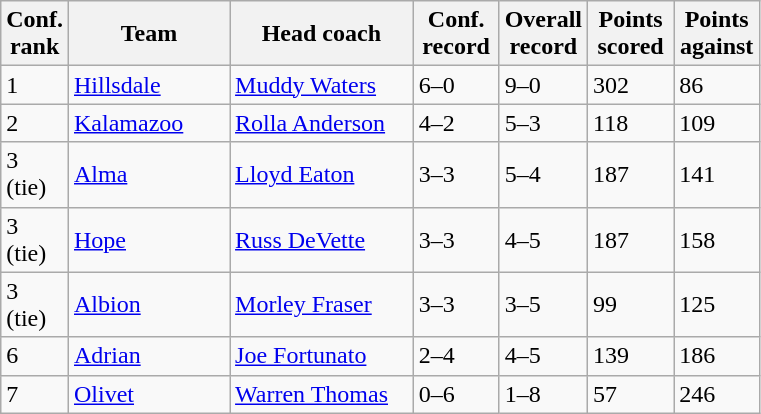<table class="sortable wikitable".>
<tr>
<th width="25">Conf. rank</th>
<th width="100">Team</th>
<th width="115">Head coach</th>
<th width="50">Conf. record</th>
<th width="50">Overall record</th>
<th width="50">Points scored</th>
<th width="50">Points against</th>
</tr>
<tr align="left" bgcolor="">
<td>1</td>
<td><a href='#'>Hillsdale</a></td>
<td><a href='#'>Muddy Waters</a></td>
<td>6–0</td>
<td>9–0</td>
<td>302</td>
<td>86</td>
</tr>
<tr align="left" bgcolor="">
<td>2</td>
<td><a href='#'>Kalamazoo</a></td>
<td><a href='#'>Rolla Anderson</a></td>
<td>4–2</td>
<td>5–3</td>
<td>118</td>
<td>109</td>
</tr>
<tr align="left" bgcolor="">
<td>3 (tie)</td>
<td><a href='#'>Alma</a></td>
<td><a href='#'>Lloyd Eaton</a></td>
<td>3–3</td>
<td>5–4</td>
<td>187</td>
<td>141</td>
</tr>
<tr align="left" bgcolor="">
<td>3 (tie)</td>
<td><a href='#'>Hope</a></td>
<td><a href='#'>Russ DeVette</a></td>
<td>3–3</td>
<td>4–5</td>
<td>187</td>
<td>158</td>
</tr>
<tr align="left" bgcolor="">
<td>3 (tie)</td>
<td><a href='#'>Albion</a></td>
<td><a href='#'>Morley Fraser</a></td>
<td>3–3</td>
<td>3–5</td>
<td>99</td>
<td>125</td>
</tr>
<tr align="left" bgcolor="">
<td>6</td>
<td><a href='#'>Adrian</a></td>
<td><a href='#'>Joe Fortunato</a></td>
<td>2–4</td>
<td>4–5</td>
<td>139</td>
<td>186</td>
</tr>
<tr align="left" bgcolor="">
<td>7</td>
<td><a href='#'>Olivet</a></td>
<td><a href='#'>Warren Thomas</a></td>
<td>0–6</td>
<td>1–8</td>
<td>57</td>
<td>246</td>
</tr>
</table>
